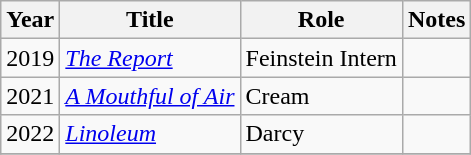<table class="wikitable">
<tr>
<th>Year</th>
<th>Title</th>
<th>Role</th>
<th>Notes</th>
</tr>
<tr>
<td>2019</td>
<td><em><a href='#'>The Report</a></em></td>
<td>Feinstein Intern</td>
<td></td>
</tr>
<tr>
<td>2021</td>
<td><em><a href='#'>A Mouthful of Air</a></em></td>
<td>Cream</td>
<td></td>
</tr>
<tr>
<td>2022</td>
<td><em><a href='#'>Linoleum</a></em></td>
<td>Darcy</td>
<td></td>
</tr>
<tr>
</tr>
</table>
